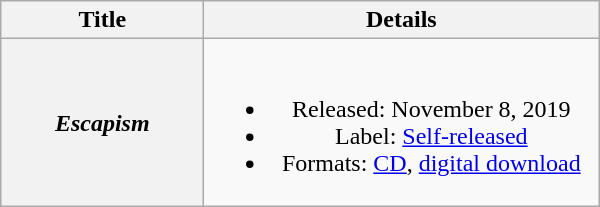<table class="wikitable plainrowheaders" style="text-align:center;">
<tr>
<th scope="col" style="width:8em">Title</th>
<th scope="col" style="width:16em">Details</th>
</tr>
<tr>
<th scope="row"><em>Escapism</em></th>
<td><br><ul><li>Released: November 8, 2019</li><li>Label: <a href='#'>Self-released</a></li><li>Formats: <a href='#'>CD</a>, <a href='#'>digital download</a></li></ul></td>
</tr>
</table>
